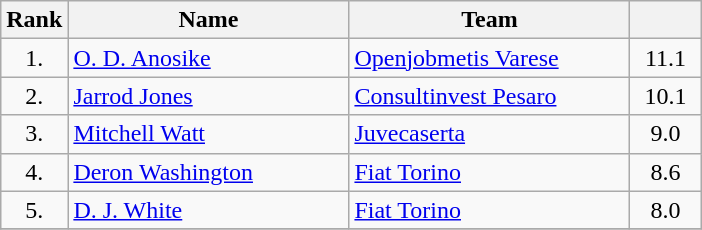<table class="wikitable" style="text-align: center;">
<tr>
<th>Rank</th>
<th width=180>Name</th>
<th width=180>Team</th>
<th width=40></th>
</tr>
<tr>
<td>1.</td>
<td align="left"> <a href='#'>O. D. Anosike</a></td>
<td style="text-align:left;"><a href='#'>Openjobmetis Varese</a></td>
<td>11.1</td>
</tr>
<tr>
<td>2.</td>
<td align="left"> <a href='#'>Jarrod Jones</a></td>
<td style="text-align:left;"><a href='#'>Consultinvest Pesaro</a></td>
<td>10.1</td>
</tr>
<tr>
<td>3.</td>
<td align="left"> <a href='#'>Mitchell Watt</a></td>
<td style="text-align:left;"><a href='#'>Juvecaserta</a></td>
<td>9.0</td>
</tr>
<tr>
<td>4.</td>
<td align="left"> <a href='#'>Deron Washington</a></td>
<td style="text-align:left;"><a href='#'>Fiat Torino</a></td>
<td>8.6</td>
</tr>
<tr>
<td>5.</td>
<td align="left"> <a href='#'>D. J. White</a></td>
<td style="text-align:left;"><a href='#'>Fiat Torino</a></td>
<td>8.0</td>
</tr>
<tr>
</tr>
</table>
